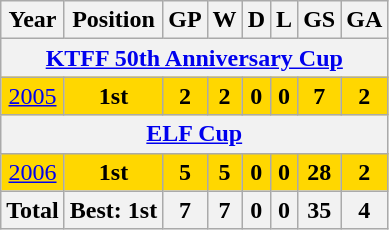<table class="wikitable" style="text-align:center;">
<tr>
<th>Year</th>
<th>Position</th>
<th>GP</th>
<th>W</th>
<th>D</th>
<th>L</th>
<th>GS</th>
<th>GA</th>
</tr>
<tr>
<th colspan="8"><a href='#'>KTFF 50th Anniversary Cup</a></th>
</tr>
<tr style="background:gold">
<td> <a href='#'>2005</a></td>
<td><strong>1st</strong></td>
<td><strong>2</strong></td>
<td><strong>2</strong></td>
<td><strong>0</strong></td>
<td><strong>0</strong></td>
<td><strong>7</strong></td>
<td><strong>2</strong></td>
</tr>
<tr>
<th colspan="8"><a href='#'>ELF Cup</a></th>
</tr>
<tr style="background:gold">
<td> <a href='#'>2006</a></td>
<td><strong>1st</strong></td>
<td><strong>5</strong></td>
<td><strong>5</strong></td>
<td><strong>0</strong></td>
<td><strong>0</strong></td>
<td><strong>28</strong></td>
<td><strong>2</strong></td>
</tr>
<tr>
<th><strong>Total</strong></th>
<th><strong>Best: 1st</strong></th>
<th><strong>7</strong></th>
<th><strong>7</strong></th>
<th><strong>0</strong></th>
<th><strong>0</strong></th>
<th><strong>35</strong></th>
<th><strong>4</strong></th>
</tr>
</table>
